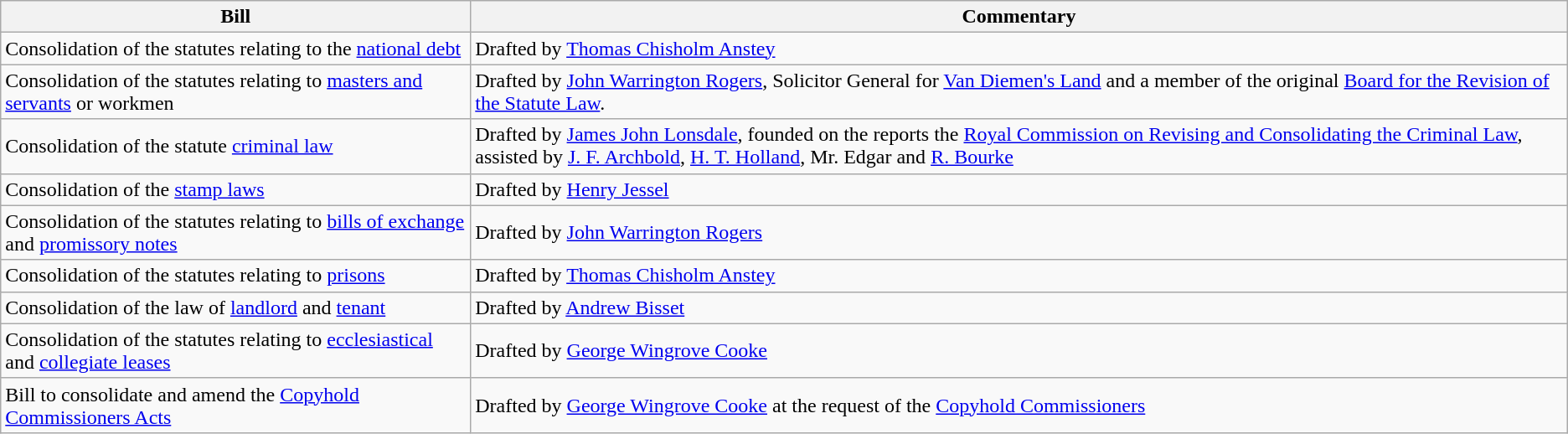<table class="wikitable">
<tr>
<th>Bill</th>
<th>Commentary</th>
</tr>
<tr>
<td>Consolidation of the statutes relating to the <a href='#'>national debt</a></td>
<td>Drafted by <a href='#'>Thomas Chisholm Anstey</a></td>
</tr>
<tr>
<td>Consolidation of the statutes relating to <a href='#'>masters and servants</a> or workmen</td>
<td>Drafted by <a href='#'>John Warrington Rogers</a>, Solicitor General for <a href='#'>Van Diemen's Land</a> and a member of the original <a href='#'>Board for the Revision of the Statute Law</a>.</td>
</tr>
<tr>
<td>Consolidation of the statute <a href='#'>criminal law</a></td>
<td>Drafted by <a href='#'>James John Lonsdale</a>, founded on the reports the <a href='#'>Royal Commission on Revising and Consolidating the Criminal Law</a>, assisted by <a href='#'>J. F. Archbold</a>, <a href='#'>H. T. Holland</a>, Mr. Edgar and <a href='#'>R. Bourke</a></td>
</tr>
<tr>
<td>Consolidation of the <a href='#'>stamp laws</a></td>
<td>Drafted by <a href='#'>Henry Jessel</a></td>
</tr>
<tr>
<td>Consolidation of the statutes relating to <a href='#'>bills of exchange</a> and <a href='#'>promissory notes</a></td>
<td>Drafted by <a href='#'>John Warrington Rogers</a></td>
</tr>
<tr>
<td>Consolidation of the statutes relating to <a href='#'>prisons</a></td>
<td>Drafted by <a href='#'>Thomas Chisholm Anstey</a></td>
</tr>
<tr>
<td>Consolidation of the law of <a href='#'>landlord</a> and <a href='#'>tenant</a></td>
<td>Drafted by <a href='#'>Andrew Bisset</a></td>
</tr>
<tr>
<td>Consolidation of the statutes relating to <a href='#'>ecclesiastical</a> and <a href='#'>collegiate leases</a></td>
<td>Drafted by <a href='#'>George Wingrove Cooke</a></td>
</tr>
<tr>
<td>Bill to consolidate and amend the <a href='#'>Copyhold Commissioners Acts</a></td>
<td>Drafted by <a href='#'>George Wingrove Cooke</a> at the request of the <a href='#'>Copyhold Commissioners</a></td>
</tr>
</table>
